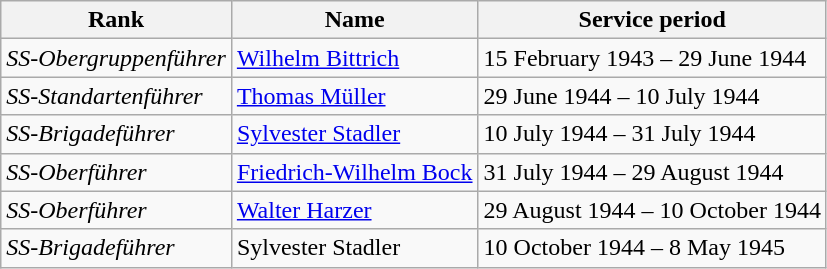<table class="wikitable">
<tr>
<th>Rank</th>
<th>Name</th>
<th>Service period</th>
</tr>
<tr>
<td><em>SS-Obergruppenführer</em></td>
<td><a href='#'>Wilhelm Bittrich</a></td>
<td>15 February 1943 – 29 June 1944</td>
</tr>
<tr>
<td><em>SS-Standartenführer</em></td>
<td><a href='#'>Thomas Müller</a></td>
<td>29 June 1944 – 10 July 1944</td>
</tr>
<tr>
<td><em>SS-Brigadeführer</em></td>
<td><a href='#'>Sylvester Stadler</a></td>
<td>10 July 1944 – 31 July 1944</td>
</tr>
<tr>
<td><em>SS-Oberführer</em></td>
<td><a href='#'>Friedrich-Wilhelm Bock</a></td>
<td>31 July 1944 – 29 August 1944</td>
</tr>
<tr>
<td><em>SS-Oberführer</em></td>
<td><a href='#'>Walter Harzer</a></td>
<td>29 August 1944 – 10 October 1944</td>
</tr>
<tr>
<td><em>SS-Brigadeführer</em></td>
<td>Sylvester Stadler</td>
<td>10 October 1944 – 8 May 1945</td>
</tr>
</table>
